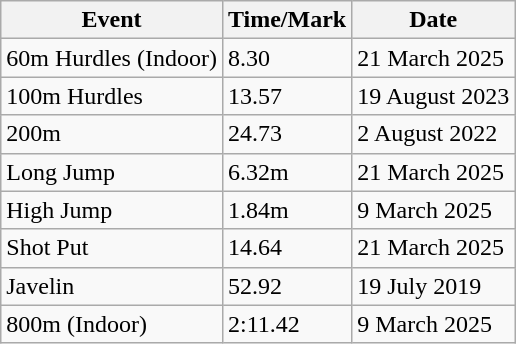<table class="wikitable">
<tr>
<th>Event</th>
<th>Time/Mark</th>
<th>Date</th>
</tr>
<tr>
<td>60m Hurdles (Indoor)</td>
<td>8.30</td>
<td>21 March 2025</td>
</tr>
<tr>
<td>100m Hurdles</td>
<td>13.57</td>
<td>19 August 2023</td>
</tr>
<tr>
<td>200m</td>
<td>24.73</td>
<td>2 August 2022</td>
</tr>
<tr>
<td>Long Jump</td>
<td>6.32m</td>
<td>21 March 2025</td>
</tr>
<tr>
<td>High Jump</td>
<td>1.84m</td>
<td>9 March 2025</td>
</tr>
<tr>
<td>Shot Put</td>
<td>14.64</td>
<td>21 March 2025</td>
</tr>
<tr>
<td>Javelin</td>
<td>52.92</td>
<td>19 July 2019</td>
</tr>
<tr>
<td>800m (Indoor)</td>
<td>2:11.42</td>
<td>9 March 2025</td>
</tr>
</table>
